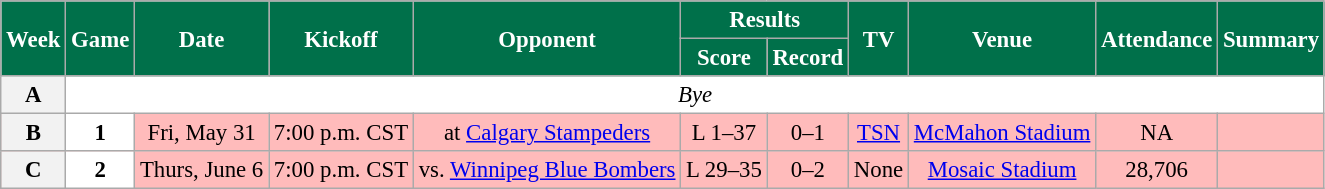<table class="wikitable" style="font-size: 95%;">
<tr>
<th style="background:#00704A;color:White;" rowspan=2>Week</th>
<th style="background:#00704A;color:White;" rowspan=2>Game</th>
<th style="background:#00704A;color:White;" rowspan=2>Date</th>
<th style="background:#00704A;color:White;" rowspan=2>Kickoff</th>
<th style="background:#00704A;color:White;" rowspan=2>Opponent</th>
<th style="background:#00704A;color:White;" colspan=2>Results</th>
<th style="background:#00704A;color:White;" rowspan=2>TV</th>
<th style="background:#00704A;color:White;" rowspan=2>Venue</th>
<th style="background:#00704A;color:White;" rowspan=2>Attendance</th>
<th style="background:#00704A;color:White;" rowspan=2>Summary</th>
</tr>
<tr>
<th style="background:#00704A;color:White;">Score</th>
<th style="background:#00704A;color:White;">Record</th>
</tr>
<tr align="center" bgcolor="#ffffff">
<th align="center"><strong>A</strong></th>
<td colspan=10 align="center" valign="middle"><em>Bye</em></td>
</tr>
<tr align="center" bgcolor="#ffbbbb">
<th align="center"><strong>B</strong></th>
<th style="text-align:center; background:white;"><span><strong>1</strong></span></th>
<td align="center">Fri, May 31</td>
<td align="center">7:00 p.m. CST</td>
<td align="center">at <a href='#'>Calgary Stampeders</a></td>
<td align="center">L 1–37</td>
<td align="center">0–1</td>
<td align="center"><a href='#'>TSN</a></td>
<td align="center"><a href='#'>McMahon Stadium</a></td>
<td align="center">NA</td>
<td align="center"></td>
</tr>
<tr align="center" bgcolor="#ffbbbb">
<th align="center"><strong>C</strong></th>
<th style="text-align:center; background:white;"><span><strong>2</strong></span></th>
<td align="center">Thurs, June 6</td>
<td align="center">7:00 p.m. CST</td>
<td align="center">vs. <a href='#'>Winnipeg Blue Bombers</a></td>
<td align="center">L 29–35</td>
<td align="center">0–2</td>
<td align="center">None</td>
<td align="center"><a href='#'>Mosaic Stadium</a></td>
<td align="center">28,706</td>
<td align="center"></td>
</tr>
</table>
